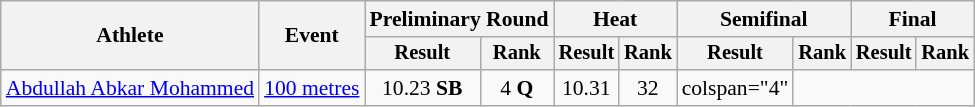<table class="wikitable" style="font-size:90%">
<tr>
<th rowspan="2">Athlete</th>
<th rowspan="2">Event</th>
<th colspan="2">Preliminary Round</th>
<th colspan="2">Heat</th>
<th colspan="2">Semifinal</th>
<th colspan="2">Final</th>
</tr>
<tr style="font-size:95%">
<th>Result</th>
<th>Rank</th>
<th>Result</th>
<th>Rank</th>
<th>Result</th>
<th>Rank</th>
<th>Result</th>
<th>Rank</th>
</tr>
<tr style=text-align:center>
<td style=text-align:left><a href='#'>Abdullah Abkar Mohammed</a></td>
<td style=text-align:left><a href='#'>100 metres</a></td>
<td>10.23 <strong>SB</strong></td>
<td>4 <strong>Q</strong></td>
<td>10.31</td>
<td>32</td>
<td>colspan="4" </td>
</tr>
</table>
